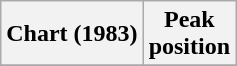<table class="wikitable plainrowheaders" style="text-align:center">
<tr>
<th>Chart (1983)</th>
<th>Peak<br>position</th>
</tr>
<tr>
</tr>
</table>
